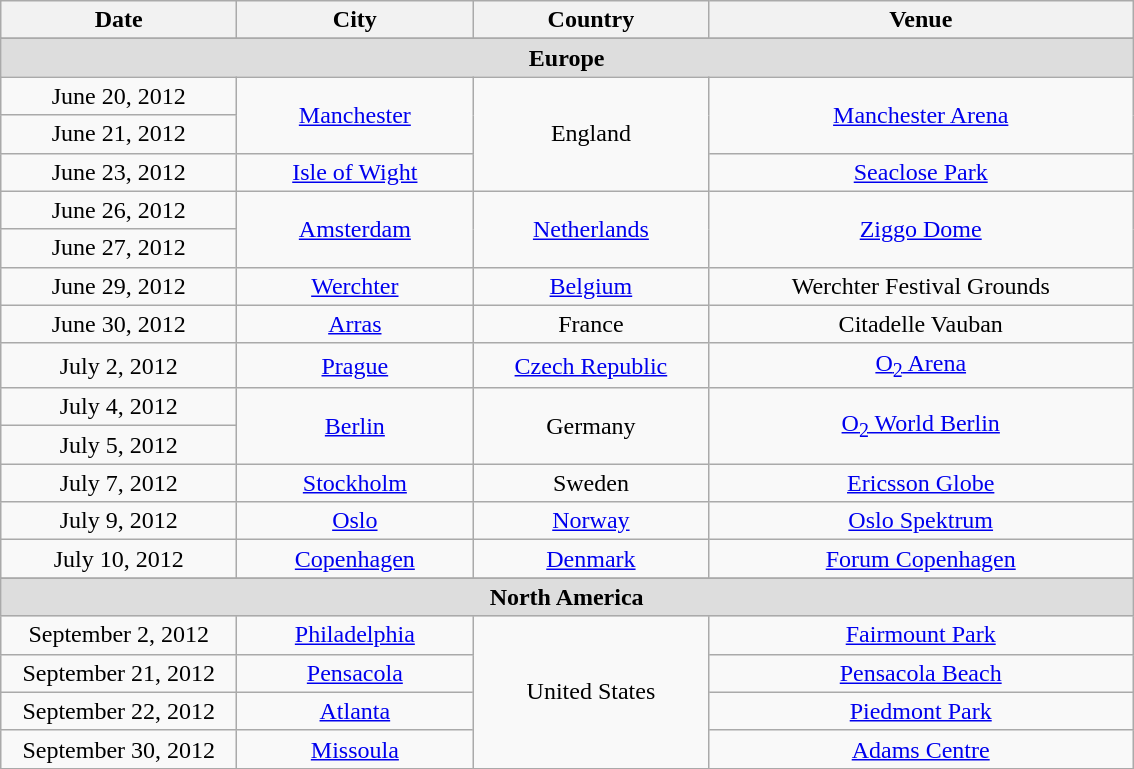<table class="wikitable" style="text-align:center;">
<tr>
<th width="150">Date</th>
<th width="150">City</th>
<th width="150">Country</th>
<th width="275">Venue</th>
</tr>
<tr>
</tr>
<tr style="background:#ddd;">
<td colspan="4"><strong>Europe</strong></td>
</tr>
<tr>
<td>June 20, 2012</td>
<td rowspan="2"><a href='#'>Manchester</a></td>
<td rowspan="3">England</td>
<td rowspan="2"><a href='#'>Manchester Arena</a></td>
</tr>
<tr>
<td>June 21, 2012</td>
</tr>
<tr>
<td>June 23, 2012</td>
<td><a href='#'>Isle of Wight</a></td>
<td><a href='#'>Seaclose Park</a></td>
</tr>
<tr>
<td>June 26, 2012</td>
<td rowspan="2"><a href='#'>Amsterdam</a></td>
<td rowspan="2"><a href='#'>Netherlands</a></td>
<td rowspan="2"><a href='#'>Ziggo Dome</a></td>
</tr>
<tr>
<td>June 27, 2012</td>
</tr>
<tr>
<td>June 29, 2012</td>
<td><a href='#'>Werchter</a></td>
<td><a href='#'>Belgium</a></td>
<td>Werchter Festival Grounds</td>
</tr>
<tr>
<td>June 30, 2012</td>
<td><a href='#'>Arras</a></td>
<td>France</td>
<td>Citadelle Vauban</td>
</tr>
<tr>
<td>July 2, 2012</td>
<td><a href='#'>Prague</a></td>
<td><a href='#'>Czech Republic</a></td>
<td><a href='#'>O<sub>2</sub> Arena</a></td>
</tr>
<tr>
<td>July 4, 2012</td>
<td rowspan="2"><a href='#'>Berlin</a></td>
<td rowspan="2">Germany</td>
<td rowspan="2"><a href='#'>O<sub>2</sub> World Berlin</a></td>
</tr>
<tr>
<td>July 5, 2012</td>
</tr>
<tr>
<td>July 7, 2012</td>
<td><a href='#'>Stockholm</a></td>
<td>Sweden</td>
<td><a href='#'>Ericsson Globe</a></td>
</tr>
<tr>
<td>July 9, 2012</td>
<td><a href='#'>Oslo</a></td>
<td><a href='#'>Norway</a></td>
<td><a href='#'>Oslo Spektrum</a></td>
</tr>
<tr>
<td>July 10, 2012</td>
<td><a href='#'>Copenhagen</a></td>
<td><a href='#'>Denmark</a></td>
<td><a href='#'>Forum Copenhagen</a></td>
</tr>
<tr>
</tr>
<tr style="background:#ddd;">
<td colspan="4"><strong>North America</strong></td>
</tr>
<tr>
<td>September 2, 2012</td>
<td><a href='#'>Philadelphia</a></td>
<td rowspan="4">United States</td>
<td><a href='#'>Fairmount Park</a></td>
</tr>
<tr>
<td>September 21, 2012</td>
<td><a href='#'>Pensacola</a></td>
<td><a href='#'>Pensacola Beach</a></td>
</tr>
<tr>
<td>September 22, 2012</td>
<td><a href='#'>Atlanta</a></td>
<td><a href='#'>Piedmont Park</a></td>
</tr>
<tr>
<td>September 30, 2012</td>
<td><a href='#'>Missoula</a></td>
<td><a href='#'>Adams Centre</a></td>
</tr>
<tr>
</tr>
</table>
